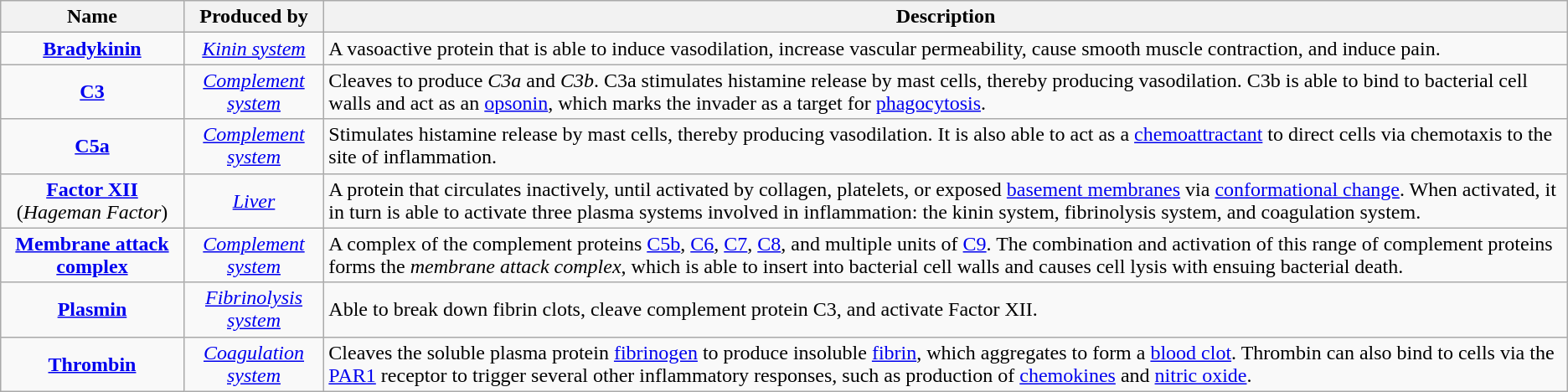<table class="wikitable">
<tr>
<th>Name</th>
<th>Produced by</th>
<th>Description</th>
</tr>
<tr>
<td align="center"><strong><a href='#'>Bradykinin</a></strong></td>
<td align="center"><em><a href='#'>Kinin system</a></em></td>
<td>A vasoactive protein that is able to induce vasodilation, increase vascular permeability, cause smooth muscle contraction, and induce pain.</td>
</tr>
<tr>
<td align="center"><strong><a href='#'>C3</a></strong></td>
<td align="center"><em><a href='#'>Complement system</a></em></td>
<td>Cleaves to produce <em>C3a</em> and <em>C3b</em>. C3a stimulates histamine release by mast cells, thereby producing vasodilation. C3b is able to bind to bacterial cell walls and act as an <a href='#'>opsonin</a>, which marks the invader as a target for <a href='#'>phagocytosis</a>.</td>
</tr>
<tr>
<td align="center"><strong><a href='#'>C5a</a></strong></td>
<td align="center"><em><a href='#'>Complement system</a></em></td>
<td>Stimulates histamine release by mast cells, thereby producing vasodilation. It is also able to act as a <a href='#'>chemoattractant</a> to direct cells via chemotaxis to the site of inflammation.</td>
</tr>
<tr>
<td align="center"><strong><a href='#'>Factor XII</a></strong> (<em>Hageman Factor</em>)</td>
<td align="center"><em><a href='#'>Liver</a></em></td>
<td>A protein that circulates inactively, until activated by collagen, platelets, or exposed <a href='#'>basement membranes</a> via <a href='#'>conformational change</a>. When activated, it in turn is able to activate three plasma systems involved in inflammation: the kinin system, fibrinolysis system, and coagulation system.</td>
</tr>
<tr>
<td align="center"><strong><a href='#'>Membrane attack complex</a></strong></td>
<td align="center"><em><a href='#'>Complement system</a></em></td>
<td>A complex of the complement proteins <a href='#'>C5b</a>, <a href='#'>C6</a>, <a href='#'>C7</a>, <a href='#'>C8</a>, and multiple units of <a href='#'>C9</a>. The combination and activation of this range of complement proteins forms the <em>membrane attack complex</em>, which is able to insert into bacterial cell walls and causes cell lysis with ensuing bacterial death.</td>
</tr>
<tr>
<td align="center"><strong><a href='#'>Plasmin</a></strong></td>
<td align="center"><em><a href='#'>Fibrinolysis system</a></em></td>
<td>Able to break down fibrin clots, cleave complement protein C3, and activate Factor XII.</td>
</tr>
<tr>
<td align="center"><strong><a href='#'>Thrombin</a></strong></td>
<td align="center"><em><a href='#'>Coagulation system</a></em></td>
<td>Cleaves the soluble plasma protein <a href='#'>fibrinogen</a> to produce insoluble <a href='#'>fibrin</a>, which aggregates to form a <a href='#'>blood clot</a>. Thrombin can also bind to cells via the <a href='#'>PAR1</a> receptor to trigger several other inflammatory responses, such as production of <a href='#'>chemokines</a> and <a href='#'>nitric oxide</a>.</td>
</tr>
</table>
